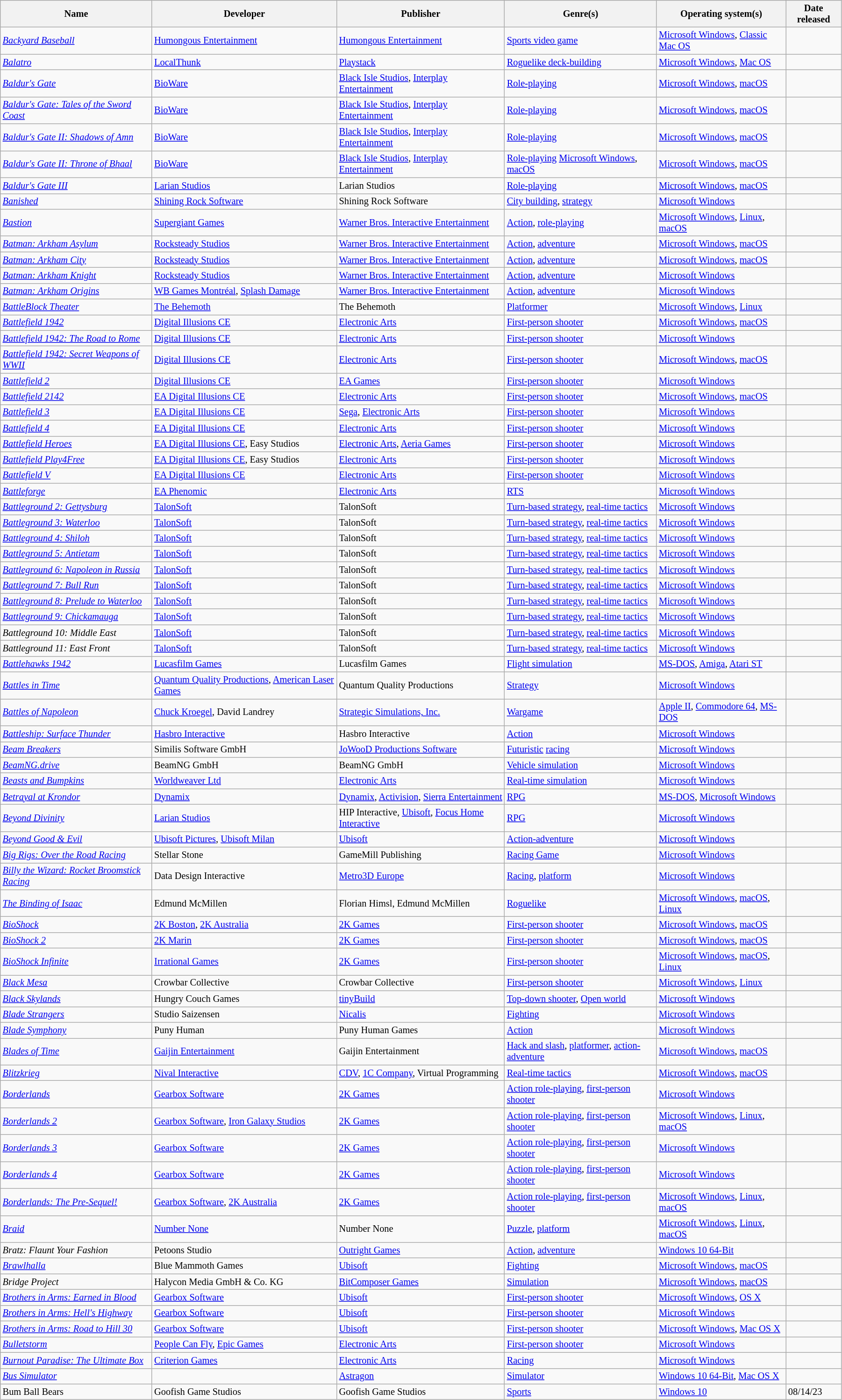<table class="wikitable sortable" style="font-size:85%; width:95%">
<tr>
<th>Name</th>
<th>Developer</th>
<th>Publisher</th>
<th>Genre(s)</th>
<th>Operating system(s)</th>
<th>Date released</th>
</tr>
<tr>
<td><em><a href='#'>Backyard Baseball</a></em></td>
<td><a href='#'>Humongous Entertainment</a></td>
<td><a href='#'>Humongous Entertainment</a></td>
<td><a href='#'>Sports video game</a></td>
<td><a href='#'>Microsoft Windows</a>, <a href='#'>Classic Mac OS</a></td>
<td></td>
</tr>
<tr>
<td><em><a href='#'>Balatro</a></em></td>
<td><a href='#'>LocalThunk</a></td>
<td><a href='#'>Playstack</a></td>
<td><a href='#'>Roguelike deck-building</a></td>
<td><a href='#'>Microsoft Windows</a>, <a href='#'>Mac OS</a></td>
<td></td>
</tr>
<tr>
<td><em><a href='#'>Baldur's Gate</a></em></td>
<td><a href='#'>BioWare</a></td>
<td><a href='#'>Black Isle Studios</a>, <a href='#'>Interplay Entertainment</a></td>
<td><a href='#'>Role-playing</a></td>
<td><a href='#'>Microsoft Windows</a>, <a href='#'>macOS</a></td>
<td></td>
</tr>
<tr>
<td><em><a href='#'>Baldur's Gate: Tales of the Sword Coast</a></em></td>
<td><a href='#'>BioWare</a></td>
<td><a href='#'>Black Isle Studios</a>, <a href='#'>Interplay Entertainment</a></td>
<td><a href='#'>Role-playing</a></td>
<td><a href='#'>Microsoft Windows</a>, <a href='#'>macOS</a></td>
<td></td>
</tr>
<tr>
<td><em><a href='#'>Baldur's Gate II: Shadows of Amn</a></em></td>
<td><a href='#'>BioWare</a></td>
<td><a href='#'>Black Isle Studios</a>, <a href='#'>Interplay Entertainment</a></td>
<td><a href='#'>Role-playing</a></td>
<td><a href='#'>Microsoft Windows</a>, <a href='#'>macOS</a></td>
<td></td>
</tr>
<tr>
<td><em><a href='#'>Baldur's Gate II: Throne of Bhaal</a></em></td>
<td><a href='#'>BioWare</a></td>
<td><a href='#'>Black Isle Studios</a>, <a href='#'>Interplay Entertainment</a></td>
<td><a href='#'>Role-playing</a> <a href='#'>Microsoft Windows</a>, <a href='#'>macOS</a></td>
<td><a href='#'>Microsoft Windows</a>, <a href='#'>macOS</a></td>
<td></td>
</tr>
<tr>
<td><em><a href='#'>Baldur's Gate III</a></em></td>
<td><a href='#'>Larian Studios</a></td>
<td>Larian Studios</td>
<td><a href='#'>Role-playing</a></td>
<td><a href='#'>Microsoft Windows</a>, <a href='#'>macOS</a></td>
<td></td>
</tr>
<tr>
<td><em><a href='#'>Banished</a></em></td>
<td><a href='#'>Shining Rock Software</a></td>
<td>Shining Rock Software</td>
<td><a href='#'>City building</a>, <a href='#'>strategy</a></td>
<td><a href='#'>Microsoft Windows</a></td>
<td></td>
</tr>
<tr>
<td><em><a href='#'>Bastion</a></em></td>
<td><a href='#'>Supergiant Games</a></td>
<td><a href='#'>Warner Bros. Interactive Entertainment</a></td>
<td><a href='#'>Action</a>, <a href='#'>role-playing</a></td>
<td><a href='#'>Microsoft Windows</a>, <a href='#'>Linux</a>, <a href='#'>macOS</a></td>
<td></td>
</tr>
<tr>
<td><em><a href='#'>Batman: Arkham Asylum</a></em></td>
<td><a href='#'>Rocksteady Studios</a></td>
<td><a href='#'>Warner Bros. Interactive Entertainment</a></td>
<td><a href='#'>Action</a>, <a href='#'>adventure</a></td>
<td><a href='#'>Microsoft Windows</a>, <a href='#'>macOS</a></td>
<td></td>
</tr>
<tr>
<td><em><a href='#'>Batman: Arkham City</a></em></td>
<td><a href='#'>Rocksteady Studios</a></td>
<td><a href='#'>Warner Bros. Interactive Entertainment</a></td>
<td><a href='#'>Action</a>, <a href='#'>adventure</a></td>
<td><a href='#'>Microsoft Windows</a>, <a href='#'>macOS</a></td>
<td></td>
</tr>
<tr>
<td><em><a href='#'>Batman: Arkham Knight</a></em></td>
<td><a href='#'>Rocksteady Studios</a></td>
<td><a href='#'>Warner Bros. Interactive Entertainment</a></td>
<td><a href='#'>Action</a>, <a href='#'>adventure</a></td>
<td><a href='#'>Microsoft Windows</a></td>
<td></td>
</tr>
<tr>
<td><em><a href='#'>Batman: Arkham Origins</a></em></td>
<td><a href='#'>WB Games Montréal</a>, <a href='#'>Splash Damage</a></td>
<td><a href='#'>Warner Bros. Interactive Entertainment</a></td>
<td><a href='#'>Action</a>, <a href='#'>adventure</a></td>
<td><a href='#'>Microsoft Windows</a></td>
<td></td>
</tr>
<tr>
<td><em><a href='#'>BattleBlock Theater</a></em></td>
<td><a href='#'>The Behemoth</a></td>
<td>The Behemoth</td>
<td><a href='#'>Platformer</a></td>
<td><a href='#'>Microsoft Windows</a>, <a href='#'>Linux</a></td>
<td></td>
</tr>
<tr>
<td><em><a href='#'>Battlefield 1942</a></em></td>
<td><a href='#'>Digital Illusions CE</a></td>
<td><a href='#'>Electronic Arts</a></td>
<td><a href='#'>First-person shooter</a></td>
<td><a href='#'>Microsoft Windows</a>, <a href='#'>macOS</a></td>
<td></td>
</tr>
<tr>
<td><em><a href='#'>Battlefield 1942: The Road to Rome</a></em></td>
<td><a href='#'>Digital Illusions CE</a></td>
<td><a href='#'>Electronic Arts</a></td>
<td><a href='#'>First-person shooter</a></td>
<td><a href='#'>Microsoft Windows</a></td>
<td></td>
</tr>
<tr>
<td><em><a href='#'>Battlefield 1942: Secret Weapons of WWII</a></em></td>
<td><a href='#'>Digital Illusions CE</a></td>
<td><a href='#'>Electronic Arts</a></td>
<td><a href='#'>First-person shooter</a></td>
<td><a href='#'>Microsoft Windows</a>, <a href='#'>macOS</a></td>
<td></td>
</tr>
<tr>
<td><em><a href='#'>Battlefield 2</a></em></td>
<td><a href='#'>Digital Illusions CE</a></td>
<td><a href='#'>EA Games</a></td>
<td><a href='#'>First-person shooter</a></td>
<td><a href='#'>Microsoft Windows</a></td>
<td></td>
</tr>
<tr>
<td><em><a href='#'>Battlefield 2142</a></em></td>
<td><a href='#'>EA Digital Illusions CE</a></td>
<td><a href='#'>Electronic Arts</a></td>
<td><a href='#'>First-person shooter</a></td>
<td><a href='#'>Microsoft Windows</a>, <a href='#'>macOS</a></td>
<td></td>
</tr>
<tr>
<td><em><a href='#'>Battlefield 3</a></em></td>
<td><a href='#'>EA Digital Illusions CE</a></td>
<td><a href='#'>Sega</a>, <a href='#'>Electronic Arts</a></td>
<td><a href='#'>First-person shooter</a></td>
<td><a href='#'>Microsoft Windows</a></td>
<td></td>
</tr>
<tr>
<td><em><a href='#'>Battlefield 4</a></em></td>
<td><a href='#'>EA Digital Illusions CE</a></td>
<td><a href='#'>Electronic Arts</a></td>
<td><a href='#'>First-person shooter</a></td>
<td><a href='#'>Microsoft Windows</a></td>
<td></td>
</tr>
<tr>
<td><em><a href='#'>Battlefield Heroes</a></em></td>
<td><a href='#'>EA Digital Illusions CE</a>, Easy Studios</td>
<td><a href='#'>Electronic Arts</a>, <a href='#'>Aeria Games</a></td>
<td><a href='#'>First-person shooter</a></td>
<td><a href='#'>Microsoft Windows</a></td>
<td></td>
</tr>
<tr>
<td><em><a href='#'>Battlefield Play4Free</a></em></td>
<td><a href='#'>EA Digital Illusions CE</a>, Easy Studios</td>
<td><a href='#'>Electronic Arts</a></td>
<td><a href='#'>First-person shooter</a></td>
<td><a href='#'>Microsoft Windows</a></td>
<td></td>
</tr>
<tr>
<td><em><a href='#'>Battlefield V</a></em></td>
<td><a href='#'>EA Digital Illusions CE</a></td>
<td><a href='#'>Electronic Arts</a></td>
<td><a href='#'>First-person shooter</a></td>
<td><a href='#'>Microsoft Windows</a></td>
<td></td>
</tr>
<tr>
<td><em><a href='#'>Battleforge</a></em></td>
<td><a href='#'>EA Phenomic</a></td>
<td><a href='#'>Electronic Arts</a></td>
<td><a href='#'>RTS</a></td>
<td><a href='#'>Microsoft Windows</a></td>
<td></td>
</tr>
<tr>
<td><em><a href='#'>Battleground 2: Gettysburg</a></em></td>
<td><a href='#'>TalonSoft</a></td>
<td>TalonSoft</td>
<td><a href='#'>Turn-based strategy</a>, <a href='#'>real-time tactics</a></td>
<td><a href='#'>Microsoft Windows</a></td>
<td></td>
</tr>
<tr>
<td><em><a href='#'>Battleground 3: Waterloo</a></em></td>
<td><a href='#'>TalonSoft</a></td>
<td>TalonSoft</td>
<td><a href='#'>Turn-based strategy</a>, <a href='#'>real-time tactics</a></td>
<td><a href='#'>Microsoft Windows</a></td>
<td></td>
</tr>
<tr>
<td><em><a href='#'>Battleground 4: Shiloh</a></em></td>
<td><a href='#'>TalonSoft</a></td>
<td>TalonSoft</td>
<td><a href='#'>Turn-based strategy</a>, <a href='#'>real-time tactics</a></td>
<td><a href='#'>Microsoft Windows</a></td>
<td></td>
</tr>
<tr>
<td><em><a href='#'>Battleground 5: Antietam</a></em></td>
<td><a href='#'>TalonSoft</a></td>
<td>TalonSoft</td>
<td><a href='#'>Turn-based strategy</a>, <a href='#'>real-time tactics</a></td>
<td><a href='#'>Microsoft Windows</a></td>
<td></td>
</tr>
<tr>
<td><em><a href='#'>Battleground 6: Napoleon in Russia</a></em></td>
<td><a href='#'>TalonSoft</a></td>
<td>TalonSoft</td>
<td><a href='#'>Turn-based strategy</a>, <a href='#'>real-time tactics</a></td>
<td><a href='#'>Microsoft Windows</a></td>
<td></td>
</tr>
<tr>
<td><em><a href='#'>Battleground 7: Bull Run</a></em></td>
<td><a href='#'>TalonSoft</a></td>
<td>TalonSoft</td>
<td><a href='#'>Turn-based strategy</a>, <a href='#'>real-time tactics</a></td>
<td><a href='#'>Microsoft Windows</a></td>
<td></td>
</tr>
<tr>
<td><em><a href='#'>Battleground 8: Prelude to Waterloo</a></em></td>
<td><a href='#'>TalonSoft</a></td>
<td>TalonSoft</td>
<td><a href='#'>Turn-based strategy</a>, <a href='#'>real-time tactics</a></td>
<td><a href='#'>Microsoft Windows</a></td>
<td></td>
</tr>
<tr>
<td><em><a href='#'>Battleground 9: Chickamauga</a></em></td>
<td><a href='#'>TalonSoft</a></td>
<td>TalonSoft</td>
<td><a href='#'>Turn-based strategy</a>, <a href='#'>real-time tactics</a></td>
<td><a href='#'>Microsoft Windows</a></td>
<td></td>
</tr>
<tr>
<td><em>Battleground 10: Middle East</em></td>
<td><a href='#'>TalonSoft</a></td>
<td>TalonSoft</td>
<td><a href='#'>Turn-based strategy</a>, <a href='#'>real-time tactics</a></td>
<td><a href='#'>Microsoft Windows</a></td>
<td></td>
</tr>
<tr>
<td><em>Battleground 11: East Front</em></td>
<td><a href='#'>TalonSoft</a></td>
<td>TalonSoft</td>
<td><a href='#'>Turn-based strategy</a>, <a href='#'>real-time tactics</a></td>
<td><a href='#'>Microsoft Windows</a></td>
<td></td>
</tr>
<tr>
<td><em><a href='#'>Battlehawks 1942</a></em></td>
<td><a href='#'>Lucasfilm Games</a></td>
<td>Lucasfilm Games</td>
<td><a href='#'>Flight simulation</a></td>
<td><a href='#'>MS-DOS</a>, <a href='#'>Amiga</a>, <a href='#'>Atari ST</a></td>
<td></td>
</tr>
<tr>
<td><em><a href='#'>Battles in Time</a></em></td>
<td><a href='#'>Quantum Quality Productions</a>, <a href='#'>American Laser Games</a></td>
<td>Quantum Quality Productions</td>
<td><a href='#'>Strategy</a></td>
<td><a href='#'>Microsoft Windows</a></td>
<td></td>
</tr>
<tr>
<td><em><a href='#'>Battles of Napoleon</a></em></td>
<td><a href='#'>Chuck Kroegel</a>, David Landrey</td>
<td><a href='#'>Strategic Simulations, Inc.</a></td>
<td><a href='#'>Wargame</a></td>
<td><a href='#'>Apple II</a>, <a href='#'>Commodore 64</a>, <a href='#'>MS-DOS</a></td>
<td></td>
</tr>
<tr>
<td><em><a href='#'>Battleship: Surface Thunder</a></em></td>
<td><a href='#'>Hasbro Interactive</a></td>
<td>Hasbro Interactive</td>
<td><a href='#'>Action</a></td>
<td><a href='#'>Microsoft Windows</a></td>
<td></td>
</tr>
<tr>
<td><em><a href='#'>Beam Breakers</a></em></td>
<td>Similis Software GmbH</td>
<td><a href='#'>JoWooD Productions Software</a></td>
<td><a href='#'>Futuristic</a> <a href='#'>racing</a></td>
<td><a href='#'>Microsoft Windows</a></td>
<td></td>
</tr>
<tr>
<td><em><a href='#'>BeamNG.drive</a></em></td>
<td>BeamNG GmbH</td>
<td>BeamNG GmbH</td>
<td><a href='#'>Vehicle simulation</a></td>
<td><a href='#'>Microsoft Windows</a></td>
<td></td>
</tr>
<tr>
<td><em><a href='#'>Beasts and Bumpkins</a></em></td>
<td><a href='#'>Worldweaver Ltd</a></td>
<td><a href='#'>Electronic Arts</a></td>
<td><a href='#'>Real-time simulation</a></td>
<td><a href='#'>Microsoft Windows</a></td>
<td></td>
</tr>
<tr>
<td><em><a href='#'>Betrayal at Krondor</a></em></td>
<td><a href='#'>Dynamix</a></td>
<td><a href='#'>Dynamix</a>, <a href='#'>Activision</a>, <a href='#'>Sierra Entertainment</a></td>
<td><a href='#'>RPG</a></td>
<td><a href='#'>MS-DOS</a>, <a href='#'>Microsoft Windows</a></td>
<td></td>
</tr>
<tr>
<td><em><a href='#'>Beyond Divinity</a></em></td>
<td><a href='#'>Larian Studios</a></td>
<td>HIP Interactive, <a href='#'>Ubisoft</a>, <a href='#'>Focus Home Interactive</a></td>
<td><a href='#'>RPG</a></td>
<td><a href='#'>Microsoft Windows</a></td>
<td></td>
</tr>
<tr>
<td><em><a href='#'>Beyond Good & Evil</a></em></td>
<td><a href='#'>Ubisoft Pictures</a>, <a href='#'>Ubisoft Milan</a></td>
<td><a href='#'>Ubisoft</a></td>
<td><a href='#'>Action-adventure</a></td>
<td><a href='#'>Microsoft Windows</a></td>
<td></td>
</tr>
<tr>
<td><em><a href='#'>Big Rigs: Over the Road Racing</a></em></td>
<td>Stellar Stone</td>
<td>GameMill Publishing</td>
<td><a href='#'>Racing Game</a></td>
<td><a href='#'>Microsoft Windows</a></td>
<td></td>
</tr>
<tr>
<td><em><a href='#'>Billy the Wizard: Rocket Broomstick Racing</a></em></td>
<td>Data Design Interactive</td>
<td><a href='#'>Metro3D Europe</a></td>
<td><a href='#'>Racing</a>, <a href='#'>platform</a></td>
<td><a href='#'>Microsoft Windows</a></td>
<td></td>
</tr>
<tr>
<td><em><a href='#'>The Binding of Isaac</a></em></td>
<td>Edmund McMillen</td>
<td>Florian Himsl, Edmund McMillen</td>
<td><a href='#'>Roguelike</a></td>
<td><a href='#'>Microsoft Windows</a>, <a href='#'>macOS</a>, <a href='#'>Linux</a></td>
<td></td>
</tr>
<tr>
<td><em><a href='#'>BioShock</a></em></td>
<td><a href='#'>2K Boston</a>, <a href='#'>2K Australia</a></td>
<td><a href='#'>2K Games</a></td>
<td><a href='#'>First-person shooter</a></td>
<td><a href='#'>Microsoft Windows</a>, <a href='#'>macOS</a></td>
<td></td>
</tr>
<tr>
<td><em><a href='#'>BioShock 2</a></em></td>
<td><a href='#'>2K Marin</a></td>
<td><a href='#'>2K Games</a></td>
<td><a href='#'>First-person shooter</a></td>
<td><a href='#'>Microsoft Windows</a>, <a href='#'>macOS</a></td>
<td></td>
</tr>
<tr>
<td><em><a href='#'>BioShock Infinite</a></em></td>
<td><a href='#'>Irrational Games</a></td>
<td><a href='#'>2K Games</a></td>
<td><a href='#'>First-person shooter</a></td>
<td><a href='#'>Microsoft Windows</a>, <a href='#'>macOS</a>, <a href='#'>Linux</a></td>
<td></td>
</tr>
<tr>
<td><a href='#'><em>Black Mesa</em></a></td>
<td>Crowbar Collective</td>
<td>Crowbar Collective</td>
<td><a href='#'>First-person shooter</a></td>
<td><a href='#'>Microsoft Windows</a>, <a href='#'>Linux</a></td>
<td></td>
</tr>
<tr>
<td><em><a href='#'>Black Skylands</a></em></td>
<td>Hungry Couch Games</td>
<td><a href='#'>tinyBuild</a></td>
<td><a href='#'>Top-down shooter</a>, <a href='#'>Open world</a></td>
<td><a href='#'>Microsoft Windows</a></td>
<td></td>
</tr>
<tr>
<td><em><a href='#'>Blade Strangers</a></em></td>
<td>Studio Saizensen</td>
<td><a href='#'>Nicalis</a></td>
<td><a href='#'>Fighting</a></td>
<td><a href='#'>Microsoft Windows</a></td>
<td></td>
</tr>
<tr>
<td><em><a href='#'>Blade Symphony</a></em></td>
<td>Puny Human</td>
<td>Puny Human Games</td>
<td><a href='#'>Action</a></td>
<td><a href='#'>Microsoft Windows</a></td>
<td></td>
</tr>
<tr>
<td><em><a href='#'>Blades of Time</a></em></td>
<td><a href='#'>Gaijin Entertainment</a></td>
<td>Gaijin Entertainment</td>
<td><a href='#'>Hack and slash</a>, <a href='#'>platformer</a>, <a href='#'>action-adventure</a></td>
<td><a href='#'>Microsoft Windows</a>, <a href='#'>macOS</a></td>
<td></td>
</tr>
<tr>
<td><a href='#'><em>Blitzkrieg</em></a></td>
<td><a href='#'>Nival Interactive</a></td>
<td><a href='#'>CDV</a>, <a href='#'>1C Company</a>, Virtual Programming</td>
<td><a href='#'>Real-time tactics</a></td>
<td><a href='#'>Microsoft Windows</a>, <a href='#'>macOS</a></td>
<td></td>
</tr>
<tr>
<td><em><a href='#'>Borderlands</a></em></td>
<td><a href='#'>Gearbox Software</a></td>
<td><a href='#'>2K Games</a></td>
<td><a href='#'>Action role-playing</a>, <a href='#'>first-person shooter</a></td>
<td><a href='#'>Microsoft Windows</a></td>
<td></td>
</tr>
<tr>
<td><em><a href='#'>Borderlands 2</a></em></td>
<td><a href='#'>Gearbox Software</a>, <a href='#'>Iron Galaxy Studios</a></td>
<td><a href='#'>2K Games</a></td>
<td><a href='#'>Action role-playing</a>, <a href='#'>first-person shooter</a></td>
<td><a href='#'>Microsoft Windows</a>, <a href='#'>Linux</a>, <a href='#'>macOS</a></td>
<td></td>
</tr>
<tr>
<td><em><a href='#'>Borderlands 3</a></em></td>
<td><a href='#'>Gearbox Software</a></td>
<td><a href='#'>2K Games</a></td>
<td><a href='#'>Action role-playing</a>, <a href='#'>first-person shooter</a></td>
<td><a href='#'>Microsoft Windows</a></td>
<td></td>
</tr>
<tr>
<td><em><a href='#'>Borderlands 4</a></em></td>
<td><a href='#'>Gearbox Software</a></td>
<td><a href='#'>2K Games</a></td>
<td><a href='#'>Action role-playing</a>, <a href='#'>first-person shooter</a></td>
<td><a href='#'>Microsoft Windows</a></td>
<td></td>
</tr>
<tr>
<td><em><a href='#'>Borderlands: The Pre-Sequel!</a></em></td>
<td><a href='#'>Gearbox Software</a>, <a href='#'>2K Australia</a></td>
<td><a href='#'>2K Games</a></td>
<td><a href='#'>Action role-playing</a>, <a href='#'>first-person shooter</a></td>
<td><a href='#'>Microsoft Windows</a>, <a href='#'>Linux</a>, <a href='#'>macOS</a></td>
<td></td>
</tr>
<tr>
<td><em><a href='#'>Braid</a></em></td>
<td><a href='#'>Number None</a></td>
<td>Number None</td>
<td><a href='#'>Puzzle</a>, <a href='#'>platform</a></td>
<td><a href='#'>Microsoft Windows</a>, <a href='#'>Linux</a>, <a href='#'>macOS</a></td>
<td></td>
</tr>
<tr>
<td><em>Bratz: Flaunt Your Fashion</em></td>
<td>Petoons Studio</td>
<td><a href='#'>Outright Games</a></td>
<td><a href='#'>Action</a>, <a href='#'>adventure</a></td>
<td><a href='#'>Windows 10 64-Bit</a></td>
<td></td>
</tr>
<tr>
<td><em><a href='#'>Brawlhalla</a></em></td>
<td>Blue Mammoth Games</td>
<td><a href='#'>Ubisoft</a></td>
<td><a href='#'>Fighting</a></td>
<td><a href='#'>Microsoft Windows</a>, <a href='#'>macOS</a></td>
<td></td>
</tr>
<tr>
<td><em>Bridge Project</em></td>
<td>Halycon Media GmbH & Co. KG</td>
<td><a href='#'>BitComposer Games</a></td>
<td><a href='#'>Simulation</a></td>
<td><a href='#'>Microsoft Windows</a>, <a href='#'>macOS</a></td>
<td></td>
</tr>
<tr>
<td><em><a href='#'>Brothers in Arms: Earned in Blood</a></em></td>
<td><a href='#'>Gearbox Software</a></td>
<td><a href='#'>Ubisoft</a></td>
<td><a href='#'>First-person shooter</a></td>
<td><a href='#'>Microsoft Windows</a>, <a href='#'>OS X</a></td>
<td></td>
</tr>
<tr>
<td><em><a href='#'>Brothers in Arms: Hell's Highway</a></em></td>
<td><a href='#'>Gearbox Software</a></td>
<td><a href='#'>Ubisoft</a></td>
<td><a href='#'>First-person shooter</a></td>
<td><a href='#'>Microsoft Windows</a></td>
<td></td>
</tr>
<tr>
<td><em><a href='#'>Brothers in Arms: Road to Hill 30</a></em></td>
<td><a href='#'>Gearbox Software</a></td>
<td><a href='#'>Ubisoft</a></td>
<td><a href='#'>First-person shooter</a></td>
<td><a href='#'>Microsoft Windows</a>, <a href='#'>Mac OS X</a></td>
<td></td>
</tr>
<tr>
<td><em><a href='#'>Bulletstorm</a></em></td>
<td><a href='#'>People Can Fly</a>, <a href='#'>Epic Games</a></td>
<td><a href='#'>Electronic Arts</a></td>
<td><a href='#'>First-person shooter</a></td>
<td><a href='#'>Microsoft Windows</a></td>
<td></td>
</tr>
<tr>
<td><em><a href='#'>Burnout Paradise: The Ultimate Box</a></em></td>
<td><a href='#'>Criterion Games</a></td>
<td><a href='#'>Electronic Arts</a></td>
<td><a href='#'>Racing</a></td>
<td><a href='#'>Microsoft Windows</a></td>
<td></td>
</tr>
<tr>
<td><em><a href='#'>Bus Simulator</a></em></td>
<td></td>
<td><a href='#'>Astragon</a></td>
<td><a href='#'>Simulator</a></td>
<td><a href='#'>Windows 10 64-Bit</a>, <a href='#'>Mac OS X</a></td>
<td></td>
</tr>
<tr>
<td>Bum Ball Bears</td>
<td>Goofish Game Studios</td>
<td>Goofish Game Studios</td>
<td><a href='#'>Sports</a></td>
<td><a href='#'>Windows 10</a></td>
<td>08/14/23</td>
</tr>
</table>
